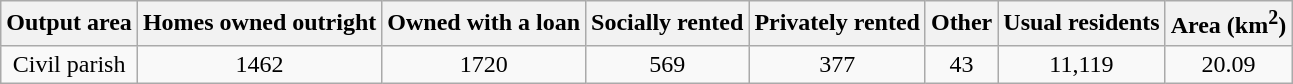<table class="wikitable">
<tr>
<th>Output area</th>
<th>Homes owned outright</th>
<th>Owned with a loan</th>
<th>Socially rented</th>
<th>Privately rented</th>
<th>Other</th>
<th>Usual residents</th>
<th>Area (km<sup>2</sup>)</th>
</tr>
<tr align=center>
<td>Civil parish</td>
<td>1462</td>
<td>1720</td>
<td>569</td>
<td>377</td>
<td>43</td>
<td>11,119</td>
<td>20.09</td>
</tr>
</table>
